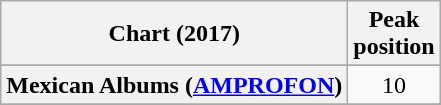<table class="wikitable sortable plainrowheaders" style="text-align:center">
<tr>
<th scope="col">Chart (2017)</th>
<th scope="col">Peak<br> position</th>
</tr>
<tr>
</tr>
<tr>
</tr>
<tr>
</tr>
<tr>
</tr>
<tr>
</tr>
<tr>
</tr>
<tr>
</tr>
<tr>
</tr>
<tr>
</tr>
<tr>
</tr>
<tr>
</tr>
<tr>
</tr>
<tr>
</tr>
<tr>
<th scope="row">Mexican Albums (<a href='#'>AMPROFON</a>)</th>
<td>10</td>
</tr>
<tr>
</tr>
<tr>
</tr>
<tr>
</tr>
<tr>
</tr>
<tr>
</tr>
<tr>
</tr>
<tr>
</tr>
<tr>
</tr>
<tr>
</tr>
<tr>
</tr>
<tr>
</tr>
</table>
